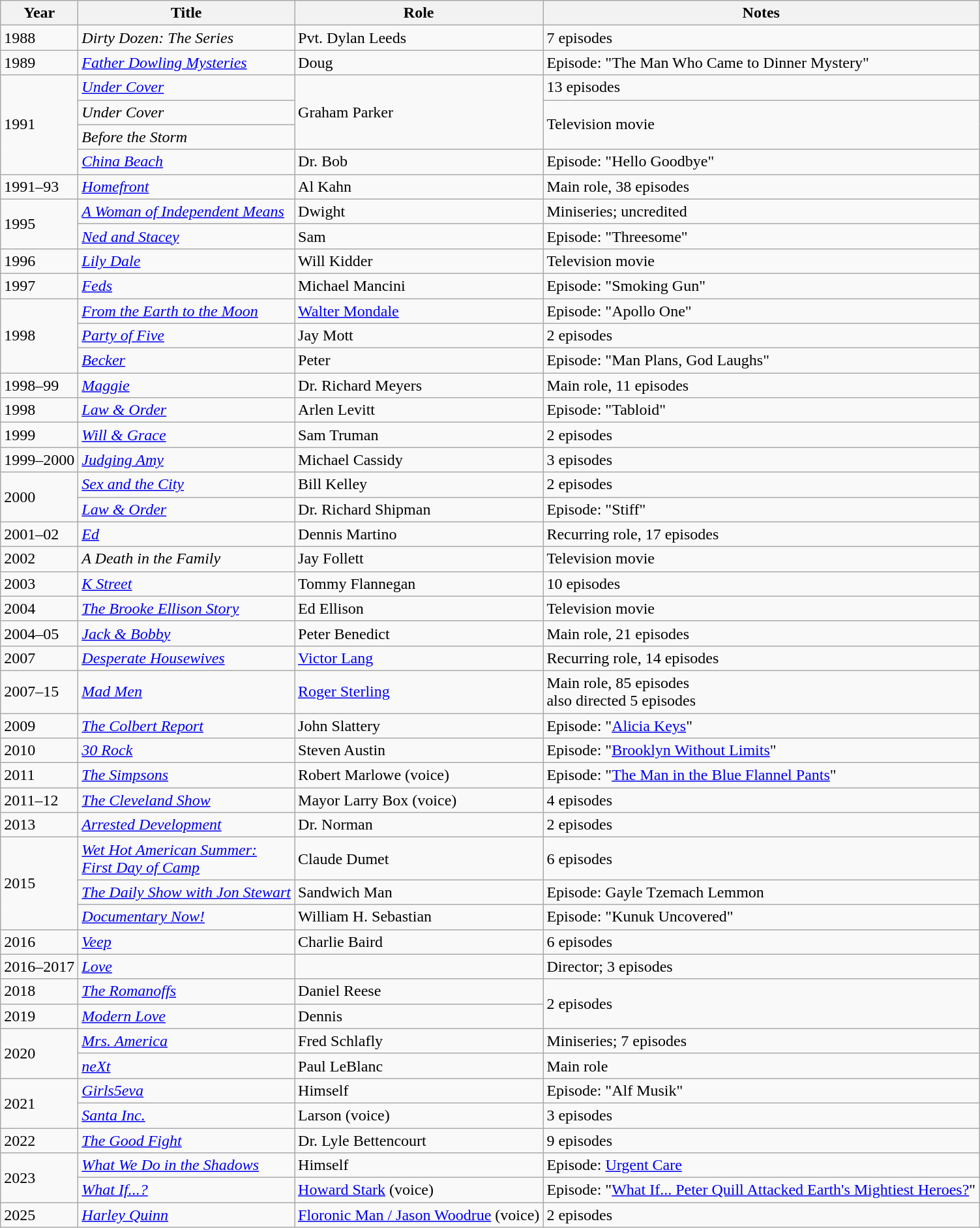<table class="wikitable sortable">
<tr>
<th>Year</th>
<th>Title</th>
<th>Role</th>
<th>Notes</th>
</tr>
<tr>
<td>1988</td>
<td><em>Dirty Dozen: The Series</em></td>
<td>Pvt. Dylan Leeds</td>
<td>7 episodes</td>
</tr>
<tr>
<td>1989</td>
<td><em><a href='#'>Father Dowling Mysteries</a></em></td>
<td>Doug</td>
<td>Episode: "The Man Who Came to Dinner Mystery"</td>
</tr>
<tr>
<td rowspan="4">1991</td>
<td><em><a href='#'>Under Cover</a></em></td>
<td rowspan="3">Graham Parker</td>
<td>13 episodes</td>
</tr>
<tr>
<td><em>Under Cover</em></td>
<td rowspan="2">Television movie</td>
</tr>
<tr>
<td><em>Before the Storm</em></td>
</tr>
<tr>
<td><em><a href='#'>China Beach</a></em></td>
<td>Dr. Bob</td>
<td>Episode: "Hello Goodbye"</td>
</tr>
<tr>
<td>1991–93</td>
<td><em><a href='#'>Homefront</a></em></td>
<td>Al Kahn</td>
<td>Main role, 38 episodes</td>
</tr>
<tr>
<td rowspan="2">1995</td>
<td><em><a href='#'>A Woman of Independent Means</a></em></td>
<td>Dwight</td>
<td>Miniseries; uncredited</td>
</tr>
<tr>
<td><em><a href='#'>Ned and Stacey</a></em></td>
<td>Sam</td>
<td>Episode: "Threesome"</td>
</tr>
<tr>
<td>1996</td>
<td><em><a href='#'>Lily Dale</a></em></td>
<td>Will Kidder</td>
<td>Television movie</td>
</tr>
<tr>
<td>1997</td>
<td><em><a href='#'>Feds</a></em></td>
<td>Michael Mancini</td>
<td>Episode: "Smoking Gun"</td>
</tr>
<tr>
<td rowspan="3">1998</td>
<td><em><a href='#'>From the Earth to the Moon</a></em></td>
<td><a href='#'>Walter Mondale</a></td>
<td>Episode: "Apollo One"</td>
</tr>
<tr>
<td><em><a href='#'>Party of Five</a></em></td>
<td>Jay Mott</td>
<td>2 episodes</td>
</tr>
<tr>
<td><em><a href='#'>Becker</a></em></td>
<td>Peter</td>
<td>Episode: "Man Plans, God Laughs"</td>
</tr>
<tr>
<td>1998–99</td>
<td><em><a href='#'>Maggie</a></em></td>
<td>Dr. Richard Meyers</td>
<td>Main role, 11 episodes</td>
</tr>
<tr>
<td>1998</td>
<td><em><a href='#'>Law & Order</a></em></td>
<td>Arlen Levitt</td>
<td>Episode: "Tabloid"</td>
</tr>
<tr>
<td>1999</td>
<td><em><a href='#'>Will & Grace</a></em></td>
<td>Sam Truman</td>
<td>2 episodes</td>
</tr>
<tr>
<td>1999–2000</td>
<td><em><a href='#'>Judging Amy</a></em></td>
<td>Michael Cassidy</td>
<td>3 episodes</td>
</tr>
<tr>
<td rowspan="2">2000</td>
<td><em><a href='#'>Sex and the City</a></em></td>
<td>Bill Kelley</td>
<td>2 episodes</td>
</tr>
<tr>
<td><em><a href='#'>Law & Order</a></em></td>
<td>Dr. Richard Shipman</td>
<td>Episode: "Stiff"</td>
</tr>
<tr>
<td>2001–02</td>
<td><em><a href='#'>Ed</a></em></td>
<td>Dennis Martino</td>
<td>Recurring role, 17 episodes</td>
</tr>
<tr>
<td>2002</td>
<td><em>A Death in the Family</em></td>
<td>Jay Follett</td>
<td>Television movie</td>
</tr>
<tr>
<td>2003</td>
<td><em><a href='#'>K Street</a></em></td>
<td>Tommy Flannegan</td>
<td>10 episodes</td>
</tr>
<tr>
<td>2004</td>
<td><em><a href='#'>The Brooke Ellison Story</a></em></td>
<td>Ed Ellison</td>
<td>Television movie</td>
</tr>
<tr>
<td>2004–05</td>
<td><em><a href='#'>Jack & Bobby</a></em></td>
<td>Peter Benedict</td>
<td>Main role, 21 episodes</td>
</tr>
<tr>
<td>2007</td>
<td><em><a href='#'>Desperate Housewives</a></em></td>
<td><a href='#'>Victor Lang</a></td>
<td>Recurring role, 14 episodes</td>
</tr>
<tr>
<td>2007–15</td>
<td><em><a href='#'>Mad Men</a></em></td>
<td><a href='#'>Roger Sterling</a></td>
<td>Main role, 85 episodes <br> also directed 5 episodes</td>
</tr>
<tr>
<td>2009</td>
<td><em><a href='#'>The Colbert Report</a></em></td>
<td>John Slattery</td>
<td>Episode: "<a href='#'>Alicia Keys</a>"</td>
</tr>
<tr>
<td>2010</td>
<td><em><a href='#'>30 Rock</a></em></td>
<td>Steven Austin</td>
<td>Episode: "<a href='#'>Brooklyn Without Limits</a>"</td>
</tr>
<tr>
<td>2011</td>
<td><em><a href='#'>The Simpsons</a></em></td>
<td>Robert Marlowe (voice)</td>
<td>Episode: "<a href='#'>The Man in the Blue Flannel Pants</a>"</td>
</tr>
<tr>
<td>2011–12</td>
<td><em><a href='#'>The Cleveland Show</a></em></td>
<td>Mayor Larry Box (voice)</td>
<td>4 episodes</td>
</tr>
<tr>
<td>2013</td>
<td><em><a href='#'>Arrested Development</a></em></td>
<td>Dr. Norman</td>
<td>2 episodes</td>
</tr>
<tr>
<td rowspan="3">2015</td>
<td><em><a href='#'>Wet Hot American Summer: <br> First Day of Camp</a></em></td>
<td>Claude Dumet</td>
<td>6 episodes</td>
</tr>
<tr>
<td><em><a href='#'>The Daily Show with Jon Stewart</a></em></td>
<td>Sandwich Man</td>
<td>Episode: Gayle Tzemach Lemmon</td>
</tr>
<tr>
<td><em><a href='#'>Documentary Now!</a></em></td>
<td>William H. Sebastian</td>
<td>Episode: "Kunuk Uncovered"</td>
</tr>
<tr>
<td>2016</td>
<td><em><a href='#'>Veep</a></em></td>
<td>Charlie Baird</td>
<td>6 episodes</td>
</tr>
<tr>
<td>2016–2017</td>
<td><em><a href='#'>Love</a></em></td>
<td></td>
<td>Director; 3 episodes</td>
</tr>
<tr>
<td>2018</td>
<td><em><a href='#'>The Romanoffs</a></em></td>
<td>Daniel Reese</td>
<td rowspan="2">2 episodes</td>
</tr>
<tr>
<td>2019</td>
<td><em><a href='#'>Modern Love</a></em></td>
<td>Dennis</td>
</tr>
<tr>
<td rowspan="2">2020</td>
<td><em><a href='#'>Mrs. America</a></em></td>
<td>Fred Schlafly</td>
<td>Miniseries; 7 episodes</td>
</tr>
<tr>
<td><em><a href='#'>neXt</a></em></td>
<td>Paul LeBlanc</td>
<td>Main role</td>
</tr>
<tr>
<td rowspan="2">2021</td>
<td><em><a href='#'>Girls5eva</a></em></td>
<td>Himself</td>
<td>Episode: "Alf Musik"</td>
</tr>
<tr>
<td><em><a href='#'>Santa Inc.</a></em></td>
<td>Larson (voice)</td>
<td>3 episodes</td>
</tr>
<tr>
<td>2022</td>
<td><em><a href='#'>The Good Fight</a></em></td>
<td>Dr. Lyle Bettencourt</td>
<td>9 episodes</td>
</tr>
<tr>
<td rowspan="2">2023</td>
<td><em><a href='#'>What We Do in the Shadows</a></em></td>
<td>Himself</td>
<td>Episode: <a href='#'>Urgent Care</a></td>
</tr>
<tr>
<td><em><a href='#'>What If...?</a></em></td>
<td><a href='#'>Howard Stark</a> (voice)</td>
<td>Episode: "<a href='#'>What If... Peter Quill Attacked Earth's Mightiest Heroes?</a>"</td>
</tr>
<tr>
<td>2025</td>
<td><em><a href='#'>Harley Quinn</a></em></td>
<td><a href='#'>Floronic Man / Jason Woodrue</a> (voice)</td>
<td>2 episodes</td>
</tr>
</table>
